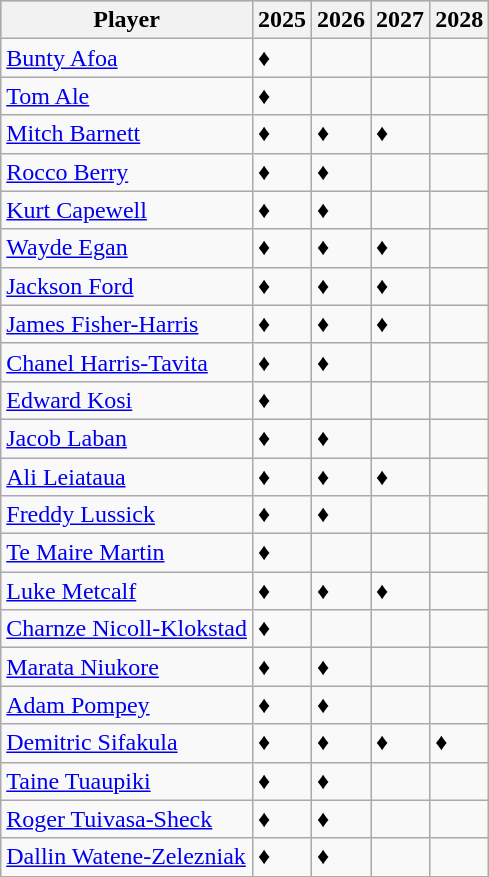<table class="wikitable">
<tr style="background:#bdb76b;">
<th>Player</th>
<th>2025</th>
<th>2026</th>
<th>2027</th>
<th>2028</th>
</tr>
<tr>
<td><a href='#'>Bunty Afoa</a></td>
<td>♦</td>
<td></td>
<td></td>
<td></td>
</tr>
<tr>
<td><a href='#'>Tom Ale</a></td>
<td>♦</td>
<td></td>
<td></td>
<td></td>
</tr>
<tr>
<td><a href='#'>Mitch Barnett</a></td>
<td>♦</td>
<td>♦</td>
<td>♦</td>
<td></td>
</tr>
<tr>
<td><a href='#'>Rocco Berry</a></td>
<td>♦</td>
<td>♦</td>
<td></td>
<td></td>
</tr>
<tr>
<td><a href='#'>Kurt Capewell</a></td>
<td>♦</td>
<td>♦</td>
<td></td>
<td></td>
</tr>
<tr>
<td><a href='#'>Wayde Egan</a></td>
<td>♦</td>
<td>♦</td>
<td>♦</td>
<td></td>
</tr>
<tr>
<td><a href='#'>Jackson Ford</a></td>
<td>♦</td>
<td>♦</td>
<td>♦</td>
<td></td>
</tr>
<tr>
<td><a href='#'>James Fisher-Harris</a></td>
<td>♦</td>
<td>♦</td>
<td>♦</td>
<td></td>
</tr>
<tr>
<td><a href='#'>Chanel Harris-Tavita</a></td>
<td>♦</td>
<td>♦</td>
<td></td>
<td></td>
</tr>
<tr>
<td><a href='#'>Edward Kosi</a></td>
<td>♦</td>
<td></td>
<td></td>
<td></td>
</tr>
<tr>
<td><a href='#'>Jacob Laban</a></td>
<td>♦</td>
<td>♦</td>
<td></td>
<td></td>
</tr>
<tr>
<td><a href='#'>Ali Leiataua</a></td>
<td>♦</td>
<td>♦</td>
<td>♦</td>
<td></td>
</tr>
<tr>
<td><a href='#'>Freddy Lussick</a></td>
<td>♦</td>
<td>♦</td>
<td></td>
<td></td>
</tr>
<tr>
<td><a href='#'>Te Maire Martin</a></td>
<td>♦</td>
<td></td>
<td></td>
<td></td>
</tr>
<tr>
<td><a href='#'>Luke Metcalf</a></td>
<td>♦</td>
<td>♦</td>
<td>♦</td>
<td></td>
</tr>
<tr>
<td><a href='#'>Charnze Nicoll-Klokstad</a></td>
<td>♦</td>
<td></td>
<td></td>
<td></td>
</tr>
<tr>
<td><a href='#'>Marata Niukore</a></td>
<td>♦</td>
<td>♦</td>
<td></td>
<td></td>
</tr>
<tr>
<td><a href='#'>Adam Pompey</a></td>
<td>♦</td>
<td>♦</td>
<td></td>
<td></td>
</tr>
<tr>
<td><a href='#'>Demitric Sifakula</a></td>
<td>♦</td>
<td>♦</td>
<td>♦</td>
<td>♦</td>
</tr>
<tr>
<td><a href='#'>Taine Tuaupiki</a></td>
<td>♦</td>
<td>♦</td>
<td></td>
<td></td>
</tr>
<tr>
<td><a href='#'>Roger Tuivasa-Sheck</a></td>
<td>♦</td>
<td>♦</td>
<td></td>
<td></td>
</tr>
<tr>
<td><a href='#'>Dallin Watene-Zelezniak</a></td>
<td>♦</td>
<td>♦</td>
<td></td>
<td></td>
</tr>
<tr>
</tr>
</table>
